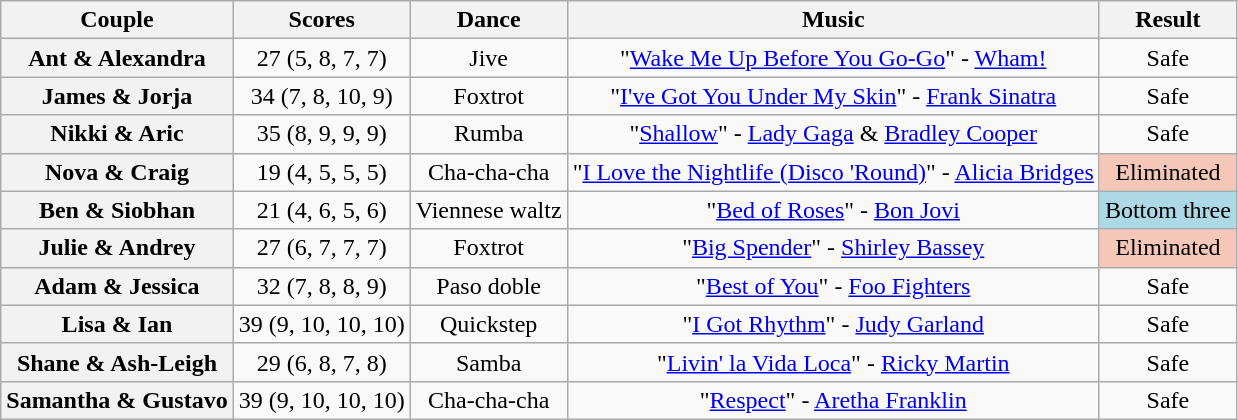<table class="wikitable sortable" style="text-align:center;">
<tr>
<th scope="col">Couple</th>
<th scope="col">Scores</th>
<th scope="col" class="unsortable">Dance</th>
<th scope="col" class="unsortable">Music</th>
<th scope="col" class="unsortable">Result</th>
</tr>
<tr>
<th scope="row">Ant & Alexandra</th>
<td>27 (5, 8, 7, 7)</td>
<td>Jive</td>
<td>"<a href='#'>Wake Me Up Before You Go-Go</a>" - <a href='#'>Wham!</a></td>
<td>Safe</td>
</tr>
<tr>
<th scope="row">James & Jorja</th>
<td>34 (7, 8, 10, 9)</td>
<td>Foxtrot</td>
<td>"<a href='#'>I've Got You Under My Skin</a>" - <a href='#'>Frank Sinatra</a></td>
<td>Safe</td>
</tr>
<tr>
<th scope="row">Nikki & Aric</th>
<td>35 (8, 9, 9, 9)</td>
<td>Rumba</td>
<td>"<a href='#'>Shallow</a>" - <a href='#'>Lady Gaga</a> & <a href='#'>Bradley Cooper</a></td>
<td>Safe</td>
</tr>
<tr>
<th scope="row">Nova & Craig</th>
<td>19 (4, 5, 5, 5)</td>
<td>Cha-cha-cha</td>
<td>"<a href='#'>I Love the Nightlife (Disco 'Round)</a>" - <a href='#'>Alicia Bridges</a></td>
<td bgcolor="f4c7b8">Eliminated</td>
</tr>
<tr>
<th scope="row">Ben & Siobhan</th>
<td>21 (4, 6, 5, 6)</td>
<td>Viennese waltz</td>
<td>"<a href='#'>Bed of Roses</a>" - <a href='#'>Bon Jovi</a></td>
<td bgcolor=lightblue>Bottom three</td>
</tr>
<tr>
<th scope="row">Julie & Andrey</th>
<td>27 (6, 7, 7, 7)</td>
<td>Foxtrot</td>
<td>"<a href='#'>Big Spender</a>" - <a href='#'>Shirley Bassey</a></td>
<td bgcolor="f4c7b8">Eliminated</td>
</tr>
<tr>
<th scope="row">Adam & Jessica</th>
<td>32 (7, 8, 8, 9)</td>
<td>Paso doble</td>
<td>"<a href='#'>Best of You</a>" - <a href='#'>Foo Fighters</a></td>
<td>Safe</td>
</tr>
<tr>
<th scope="row">Lisa & Ian</th>
<td>39 (9, 10, 10, 10)</td>
<td>Quickstep</td>
<td>"<a href='#'>I Got Rhythm</a>" - <a href='#'>Judy Garland</a></td>
<td>Safe</td>
</tr>
<tr>
<th scope="row">Shane & Ash-Leigh</th>
<td>29 (6, 8, 7, 8)</td>
<td>Samba</td>
<td>"<a href='#'>Livin' la Vida Loca</a>" - <a href='#'>Ricky Martin</a></td>
<td>Safe</td>
</tr>
<tr>
<th scope="row">Samantha & Gustavo</th>
<td>39 (9, 10, 10, 10)</td>
<td>Cha-cha-cha</td>
<td>"<a href='#'>Respect</a>" - <a href='#'>Aretha Franklin</a></td>
<td>Safe</td>
</tr>
</table>
